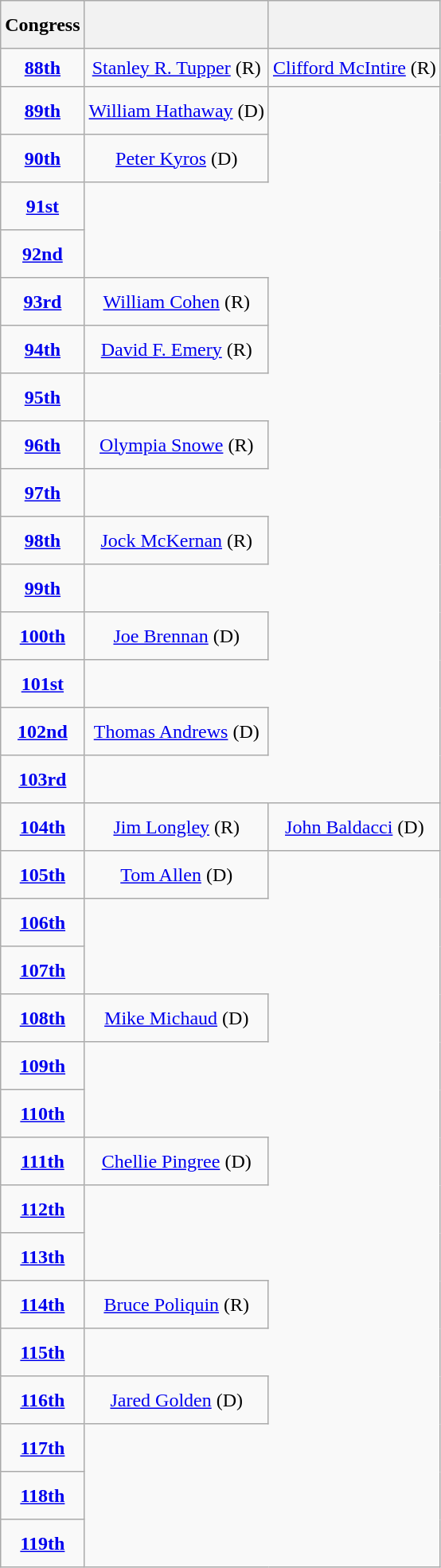<table class="wikitable sticky-header" style="text-align:center">
<tr style="height:2.5em">
<th>Congress</th>
<th></th>
<th></th>
</tr>
<tr style="height:2em">
<td><strong><a href='#'>88th</a></strong> </td>
<td><a href='#'>Stanley R. Tupper</a> (R)</td>
<td><a href='#'>Clifford McIntire</a> (R)</td>
</tr>
<tr style="height:2.5em">
<td><strong><a href='#'>89th</a></strong> </td>
<td><a href='#'>William Hathaway</a> (D)</td>
</tr>
<tr style="height:2.5em">
<td><strong><a href='#'>90th</a></strong> </td>
<td><a href='#'>Peter Kyros</a> (D)</td>
</tr>
<tr style="height:2.5em">
<td><strong><a href='#'>91st</a></strong> </td>
</tr>
<tr style="height:2.5em">
<td><strong><a href='#'>92nd</a></strong> </td>
</tr>
<tr style="height:2.5em">
<td><strong><a href='#'>93rd</a></strong> </td>
<td><a href='#'>William Cohen</a> (R)</td>
</tr>
<tr style="height:2.5em">
<td><strong><a href='#'>94th</a></strong> </td>
<td><a href='#'>David F. Emery</a> (R)</td>
</tr>
<tr style="height:2.5em">
<td><strong><a href='#'>95th</a></strong> </td>
</tr>
<tr style="height:2.5em">
<td><strong><a href='#'>96th</a></strong> </td>
<td><a href='#'>Olympia Snowe</a> (R)</td>
</tr>
<tr style="height:2.5em">
<td><strong><a href='#'>97th</a></strong> </td>
</tr>
<tr style="height:2.5em">
<td><strong><a href='#'>98th</a></strong> </td>
<td><a href='#'>Jock McKernan</a> (R)</td>
</tr>
<tr style="height:2.5em">
<td><strong><a href='#'>99th</a></strong> </td>
</tr>
<tr style="height:2.5em">
<td><strong><a href='#'>100th</a></strong> </td>
<td><a href='#'>Joe Brennan</a> (D)</td>
</tr>
<tr style="height:2.5em">
<td><strong><a href='#'>101st</a></strong> </td>
</tr>
<tr style="height:2.5em">
<td><strong><a href='#'>102nd</a></strong> </td>
<td><a href='#'>Thomas Andrews</a> (D)</td>
</tr>
<tr style="height:2.5em">
<td><strong><a href='#'>103rd</a></strong> </td>
</tr>
<tr style="height:2.5em">
<td><strong><a href='#'>104th</a></strong> </td>
<td><a href='#'>Jim Longley</a> (R)</td>
<td><a href='#'>John Baldacci</a> (D)</td>
</tr>
<tr style="height:2.5em">
<td><strong><a href='#'>105th</a></strong> </td>
<td><a href='#'>Tom Allen</a> (D)</td>
</tr>
<tr style="height:2.5em">
<td><strong><a href='#'>106th</a></strong> </td>
</tr>
<tr style="height:2.5em">
<td><strong><a href='#'>107th</a></strong> </td>
</tr>
<tr style="height:2.5em">
<td><strong><a href='#'>108th</a></strong> </td>
<td><a href='#'>Mike Michaud</a> (D)</td>
</tr>
<tr style="height:2.5em">
<td><strong><a href='#'>109th</a></strong> </td>
</tr>
<tr style="height:2.5em">
<td><strong><a href='#'>110th</a></strong> </td>
</tr>
<tr style="height:2.5em">
<td><strong><a href='#'>111th</a></strong> </td>
<td><a href='#'>Chellie Pingree</a> (D)</td>
</tr>
<tr style="height:2.5em">
<td><strong><a href='#'>112th</a></strong> </td>
</tr>
<tr style="height:2.5em">
<td><strong><a href='#'>113th</a></strong> </td>
</tr>
<tr style="height:2.5em">
<td><strong><a href='#'>114th</a></strong> </td>
<td><a href='#'>Bruce Poliquin</a> (R)</td>
</tr>
<tr style="height:2.5em">
<td><strong><a href='#'>115th</a></strong> </td>
</tr>
<tr style="height:2.5em">
<td><strong><a href='#'>116th</a></strong> </td>
<td><a href='#'>Jared Golden</a> (D)</td>
</tr>
<tr style="height:2.5em">
<td><strong><a href='#'>117th</a></strong> </td>
</tr>
<tr style="height:2.5em">
<td><strong><a href='#'>118th</a></strong> </td>
</tr>
<tr style="height:2.5em">
<td><strong><a href='#'>119th</a></strong> </td>
</tr>
</table>
